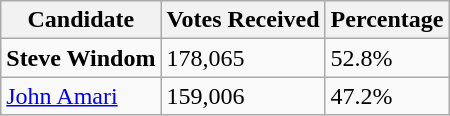<table class="wikitable">
<tr>
<th>Candidate</th>
<th>Votes Received</th>
<th>Percentage</th>
</tr>
<tr>
<td><strong>Steve Windom</strong></td>
<td>178,065</td>
<td>52.8%</td>
</tr>
<tr>
<td><a href='#'>John Amari</a></td>
<td>159,006</td>
<td>47.2%</td>
</tr>
</table>
